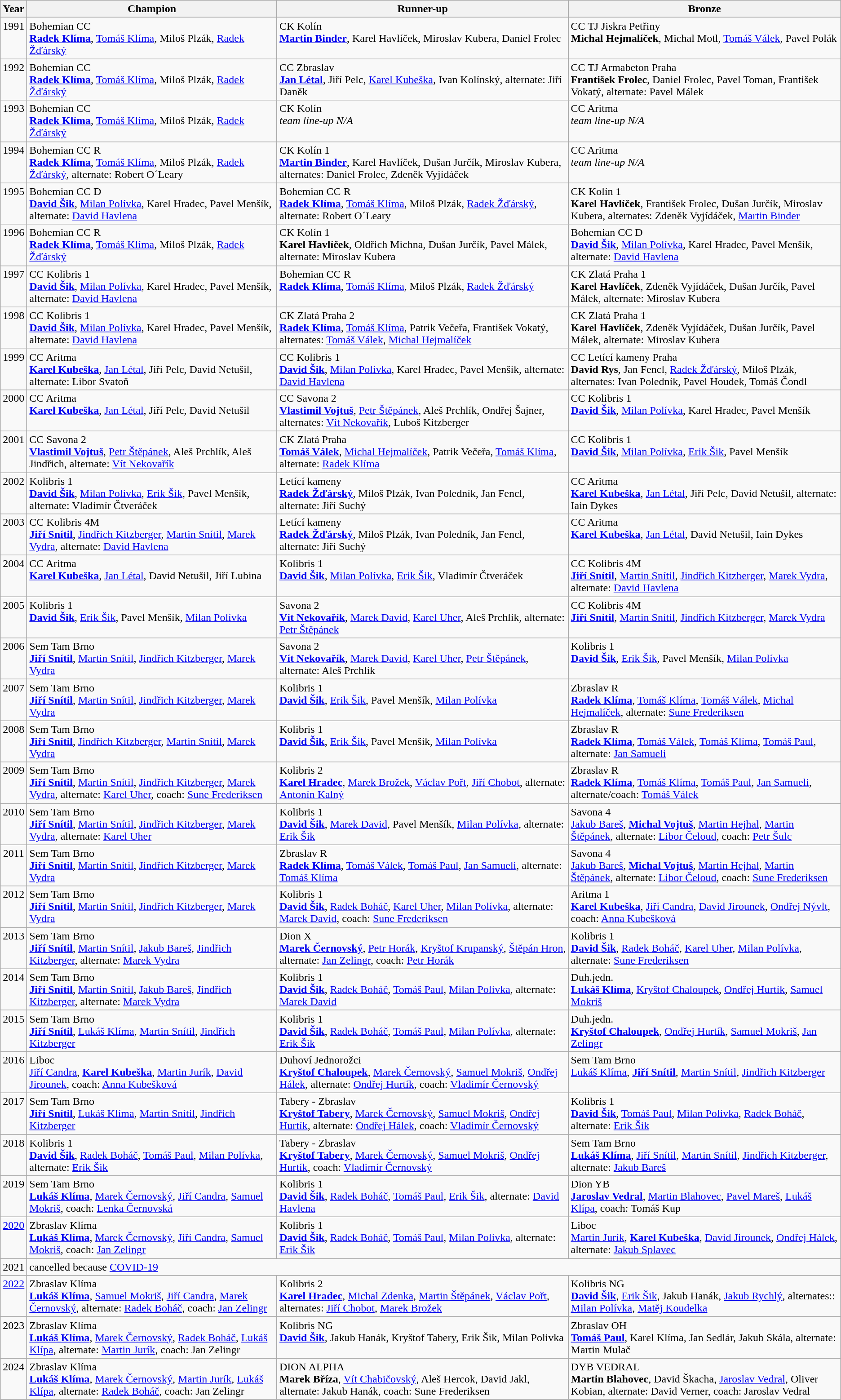<table class="wikitable">
<tr>
<th>Year</th>
<th>Champion</th>
<th>Runner-up</th>
<th>Bronze</th>
</tr>
<tr valign="top">
<td align=center>1991</td>
<td>Bohemian CC<br><strong><a href='#'>Radek Klíma</a></strong>, <a href='#'>Tomáš Klíma</a>, Miloš Plzák, <a href='#'>Radek Žďárský</a></td>
<td>CK Kolín<br><strong><a href='#'>Martin Binder</a></strong>, Karel Havlíček, Miroslav Kubera, Daniel Frolec</td>
<td>CC TJ Jiskra Petřiny<br><strong>Michal Hejmalíček</strong>, Michal Motl, <a href='#'>Tomáš Válek</a>, Pavel Polák</td>
</tr>
<tr valign="top">
<td align=center>1992</td>
<td>Bohemian CC<br><strong><a href='#'>Radek Klíma</a></strong>, <a href='#'>Tomáš Klíma</a>, Miloš Plzák, <a href='#'>Radek Žďárský</a></td>
<td>CC Zbraslav<br><strong><a href='#'>Jan Létal</a></strong>, Jiří Pelc, <a href='#'>Karel Kubeška</a>, Ivan Kolínský, alternate: Jiří Daněk</td>
<td>CC TJ Armabeton Praha<br><strong>František Frolec</strong>, Daniel Frolec, Pavel Toman, František Vokatý, alternate: Pavel Málek</td>
</tr>
<tr valign="top">
<td align=center>1993</td>
<td>Bohemian CC<br><strong><a href='#'>Radek Klíma</a></strong>, <a href='#'>Tomáš Klíma</a>, Miloš Plzák, <a href='#'>Radek Žďárský</a></td>
<td>CK Kolín<br><em>team line-up N/A</em></td>
<td>CC Aritma<br><em>team line-up N/A</em></td>
</tr>
<tr valign="top">
<td align=center>1994</td>
<td>Bohemian CC R<br><strong><a href='#'>Radek Klíma</a></strong>, <a href='#'>Tomáš Klíma</a>, Miloš Plzák, <a href='#'>Radek Žďárský</a>, alternate: Robert O´Leary</td>
<td>CK Kolín 1<br><strong><a href='#'>Martin Binder</a></strong>, Karel Havlíček, Dušan Jurčík, Miroslav Kubera, alternates: Daniel Frolec, Zdeněk Vyjídáček</td>
<td>CC Aritma<br><em>team line-up N/A</em></td>
</tr>
<tr valign="top">
<td align=center>1995</td>
<td>Bohemian CC D<br><strong><a href='#'>David Šik</a></strong>, <a href='#'>Milan Polívka</a>, Karel Hradec, Pavel Menšík, alternate: <a href='#'>David Havlena</a></td>
<td>Bohemian CC R<br><strong><a href='#'>Radek Klíma</a></strong>, <a href='#'>Tomáš Klíma</a>, Miloš Plzák, <a href='#'>Radek Žďárský</a>, alternate: Robert O´Leary</td>
<td>CK Kolín 1<br><strong>Karel Havlíček</strong>, František Frolec, Dušan Jurčík, Miroslav Kubera, alternates: Zdeněk Vyjídáček, <a href='#'>Martin Binder</a></td>
</tr>
<tr valign="top">
<td align=center>1996</td>
<td>Bohemian CC R<br><strong><a href='#'>Radek Klíma</a></strong>, <a href='#'>Tomáš Klíma</a>, Miloš Plzák, <a href='#'>Radek Žďárský</a></td>
<td>CK Kolín 1<br><strong>Karel Havlíček</strong>, Oldřich Michna, Dušan Jurčík, Pavel Málek, alternate: Miroslav Kubera</td>
<td>Bohemian CC D<br><strong><a href='#'>David Šik</a></strong>, <a href='#'>Milan Polívka</a>, Karel Hradec, Pavel Menšík, alternate: <a href='#'>David Havlena</a></td>
</tr>
<tr valign="top">
<td align=center>1997</td>
<td>CC Kolibris 1<br><strong><a href='#'>David Šik</a></strong>, <a href='#'>Milan Polívka</a>, Karel Hradec, Pavel Menšík, alternate: <a href='#'>David Havlena</a></td>
<td>Bohemian CC R<br><strong><a href='#'>Radek Klíma</a></strong>, <a href='#'>Tomáš Klíma</a>, Miloš Plzák, <a href='#'>Radek Žďárský</a></td>
<td>CK Zlatá Praha 1<br><strong>Karel Havlíček</strong>, Zdeněk Vyjídáček, Dušan Jurčík, Pavel Málek, alternate: Miroslav Kubera</td>
</tr>
<tr valign="top">
<td align=center>1998</td>
<td>CC Kolibris 1<br><strong><a href='#'>David Šik</a></strong>, <a href='#'>Milan Polívka</a>, Karel Hradec, Pavel Menšík, alternate: <a href='#'>David Havlena</a></td>
<td>CK Zlatá Praha 2<br><strong><a href='#'>Radek Klíma</a></strong>, <a href='#'>Tomáš Klíma</a>, Patrik Večeřa, František Vokatý, alternates: <a href='#'>Tomáš Válek</a>, <a href='#'>Michal Hejmalíček</a></td>
<td>CK Zlatá Praha 1<br><strong>Karel Havlíček</strong>, Zdeněk Vyjídáček, Dušan Jurčík, Pavel Málek, alternate: Miroslav Kubera</td>
</tr>
<tr valign="top">
<td align=center>1999</td>
<td>CC Aritma<br><strong><a href='#'>Karel Kubeška</a></strong>, <a href='#'>Jan Létal</a>, Jiří Pelc, David Netušil, alternate: Libor Svatoň</td>
<td>CC Kolibris 1<br><strong><a href='#'>David Šik</a></strong>, <a href='#'>Milan Polívka</a>, Karel Hradec, Pavel Menšík, alternate: <a href='#'>David Havlena</a></td>
<td>CC Letící kameny Praha<br><strong>David Rys</strong>, Jan Fencl, <a href='#'>Radek Žďárský</a>, Miloš Plzák, alternates: Ivan Poledník, Pavel Houdek, Tomáš Čondl</td>
</tr>
<tr valign="top">
<td align=center>2000</td>
<td>CC Aritma<br><strong><a href='#'>Karel Kubeška</a></strong>, <a href='#'>Jan Létal</a>, Jiří Pelc, David Netušil</td>
<td>CC Savona 2<br><strong><a href='#'>Vlastimil Vojtuš</a></strong>, <a href='#'>Petr Štěpánek</a>, Aleš Prchlík, Ondřej Šajner, alternates: <a href='#'>Vít Nekovařík</a>, Luboš Kitzberger</td>
<td>CC Kolibris 1<br><strong><a href='#'>David Šik</a></strong>, <a href='#'>Milan Polívka</a>, Karel Hradec, Pavel Menšík</td>
</tr>
<tr valign="top">
<td align=center>2001</td>
<td>CC Savona 2<br><strong><a href='#'>Vlastimil Vojtuš</a></strong>, <a href='#'>Petr Štěpánek</a>, Aleš Prchlík, Aleš Jindřich, alternate: <a href='#'>Vít Nekovařík</a></td>
<td>CK Zlatá Praha<br><strong><a href='#'>Tomáš Válek</a></strong>, <a href='#'>Michal Hejmalíček</a>, Patrik Večeřa, <a href='#'>Tomáš Klíma</a>, alternate: <a href='#'>Radek Klíma</a></td>
<td>CC Kolibris 1<br><strong><a href='#'>David Šik</a></strong>, <a href='#'>Milan Polívka</a>, <a href='#'>Erik Šik</a>, Pavel Menšík</td>
</tr>
<tr valign="top">
<td align=center>2002</td>
<td>Kolibris 1<br><strong><a href='#'>David Šik</a></strong>, <a href='#'>Milan Polívka</a>, <a href='#'>Erik Šik</a>, Pavel Menšík, alternate: Vladimír Čtveráček</td>
<td>Letící kameny<br><strong><a href='#'>Radek Žďárský</a></strong>, Miloš Plzák, Ivan Poledník, Jan Fencl, alternate: Jiří Suchý</td>
<td>CC Aritma<br><strong><a href='#'>Karel Kubeška</a></strong>, <a href='#'>Jan Létal</a>, Jiří Pelc, David Netušil, alternate: Iain Dykes</td>
</tr>
<tr valign="top">
<td align=center>2003</td>
<td>CC Kolibris 4M<br><strong><a href='#'>Jiří Snítil</a></strong>, <a href='#'>Jindřich Kitzberger</a>, <a href='#'>Martin Snítil</a>, <a href='#'>Marek Vydra</a>, alternate: <a href='#'>David Havlena</a></td>
<td>Letící kameny<br><strong><a href='#'>Radek Žďárský</a></strong>, Miloš Plzák, Ivan Poledník, Jan Fencl, alternate: Jiří Suchý</td>
<td>CC Aritma<br><strong><a href='#'>Karel Kubeška</a></strong>, <a href='#'>Jan Létal</a>, David Netušil, Iain Dykes</td>
</tr>
<tr valign="top">
<td align=center>2004</td>
<td>CC Aritma<br><strong><a href='#'>Karel Kubeška</a></strong>, <a href='#'>Jan Létal</a>, David Netušil, Jiří Lubina</td>
<td>Kolibris 1<br><strong><a href='#'>David Šik</a></strong>, <a href='#'>Milan Polívka</a>, <a href='#'>Erik Šik</a>, Vladimír Čtveráček</td>
<td>CC Kolibris 4M<br><strong><a href='#'>Jiří Snítil</a></strong>, <a href='#'>Martin Snítil</a>, <a href='#'>Jindřich Kitzberger</a>, <a href='#'>Marek Vydra</a>, alternate: <a href='#'>David Havlena</a></td>
</tr>
<tr valign="top">
<td align=center>2005</td>
<td>Kolibris 1<br><strong><a href='#'>David Šik</a></strong>, <a href='#'>Erik Šik</a>, Pavel Menšík, <a href='#'>Milan Polívka</a></td>
<td>Savona 2<br><strong><a href='#'>Vít Nekovařík</a></strong>, <a href='#'>Marek David</a>, <a href='#'>Karel Uher</a>, Aleš Prchlík, alternate: <a href='#'>Petr Štěpánek</a></td>
<td>CC Kolibris 4M<br><strong><a href='#'>Jiří Snítil</a></strong>, <a href='#'>Martin Snítil</a>, <a href='#'>Jindřich Kitzberger</a>, <a href='#'>Marek Vydra</a></td>
</tr>
<tr valign="top">
<td align=center>2006</td>
<td>Sem Tam Brno<br><strong><a href='#'>Jiří Snítil</a></strong>, <a href='#'>Martin Snítil</a>, <a href='#'>Jindřich Kitzberger</a>, <a href='#'>Marek Vydra</a></td>
<td>Savona 2<br><strong><a href='#'>Vít Nekovařík</a></strong>, <a href='#'>Marek David</a>, <a href='#'>Karel Uher</a>, <a href='#'>Petr Štěpánek</a>, alternate: Aleš Prchlík</td>
<td>Kolibris 1<br><strong><a href='#'>David Šik</a></strong>, <a href='#'>Erik Šik</a>, Pavel Menšík, <a href='#'>Milan Polívka</a></td>
</tr>
<tr valign="top">
<td align=center>2007</td>
<td>Sem Tam Brno<br><strong><a href='#'>Jiří Snítil</a></strong>, <a href='#'>Martin Snítil</a>, <a href='#'>Jindřich Kitzberger</a>, <a href='#'>Marek Vydra</a></td>
<td>Kolibris 1<br><strong><a href='#'>David Šik</a></strong>, <a href='#'>Erik Šik</a>, Pavel Menšík, <a href='#'>Milan Polívka</a></td>
<td>Zbraslav R<br><strong><a href='#'>Radek Klíma</a></strong>, <a href='#'>Tomáš Klíma</a>, <a href='#'>Tomáš Válek</a>, <a href='#'>Michal Hejmalíček</a>, alternate: <a href='#'>Sune Frederiksen</a></td>
</tr>
<tr valign="top">
<td align=center>2008</td>
<td>Sem Tam Brno<br><strong><a href='#'>Jiří Snítil</a></strong>, <a href='#'>Jindřich Kitzberger</a>, <a href='#'>Martin Snítil</a>, <a href='#'>Marek Vydra</a></td>
<td>Kolibris 1<br><strong><a href='#'>David Šik</a></strong>, <a href='#'>Erik Šik</a>, Pavel Menšík, <a href='#'>Milan Polívka</a></td>
<td>Zbraslav R<br><strong><a href='#'>Radek Klíma</a></strong>, <a href='#'>Tomáš Válek</a>, <a href='#'>Tomáš Klíma</a>, <a href='#'>Tomáš Paul</a>, alternate: <a href='#'>Jan Samueli</a></td>
</tr>
<tr valign="top">
<td align=center>2009</td>
<td>Sem Tam Brno<br><strong><a href='#'>Jiří Snítil</a></strong>, <a href='#'>Martin Snítil</a>, <a href='#'>Jindřich Kitzberger</a>, <a href='#'>Marek Vydra</a>, alternate: <a href='#'>Karel Uher</a>, coach: <a href='#'>Sune Frederiksen</a></td>
<td>Kolibris 2<br><strong><a href='#'>Karel Hradec</a></strong>, <a href='#'>Marek Brožek</a>, <a href='#'>Václav Pořt</a>, <a href='#'>Jiří Chobot</a>, alternate: <a href='#'>Antonín Kalný</a></td>
<td>Zbraslav R<br><strong><a href='#'>Radek Klíma</a></strong>, <a href='#'>Tomáš Klíma</a>, <a href='#'>Tomáš Paul</a>, <a href='#'>Jan Samueli</a>, alternate/coach: <a href='#'>Tomáš Válek</a></td>
</tr>
<tr valign="top">
<td align=center>2010</td>
<td>Sem Tam Brno<br><strong><a href='#'>Jiří Snítil</a></strong>, <a href='#'>Martin Snítil</a>, <a href='#'>Jindřich Kitzberger</a>, <a href='#'>Marek Vydra</a>, alternate: <a href='#'>Karel Uher</a></td>
<td>Kolibris 1<br><strong><a href='#'>David Šik</a></strong>, <a href='#'>Marek David</a>, Pavel Menšík, <a href='#'>Milan Polívka</a>, alternate: <a href='#'>Erik Šik</a></td>
<td>Savona 4<br><a href='#'>Jakub Bareš</a>, <strong><a href='#'>Michal Vojtuš</a></strong>, <a href='#'>Martin Hejhal</a>, <a href='#'>Martin Štěpánek</a>, alternate: <a href='#'>Libor Čeloud</a>, coach: <a href='#'>Petr Šulc</a></td>
</tr>
<tr valign="top">
<td align=center>2011</td>
<td>Sem Tam Brno<br><strong><a href='#'>Jiří Snítil</a></strong>, <a href='#'>Martin Snítil</a>, <a href='#'>Jindřich Kitzberger</a>, <a href='#'>Marek Vydra</a></td>
<td>Zbraslav R<br><strong><a href='#'>Radek Klíma</a></strong>, <a href='#'>Tomáš Válek</a>, <a href='#'>Tomáš Paul</a>, <a href='#'>Jan Samueli</a>, alternate: <a href='#'>Tomáš Klíma</a></td>
<td>Savona 4<br><a href='#'>Jakub Bareš</a>, <strong><a href='#'>Michal Vojtuš</a></strong>, <a href='#'>Martin Hejhal</a>, <a href='#'>Martin Štěpánek</a>, alternate: <a href='#'>Libor Čeloud</a>, coach: <a href='#'>Sune Frederiksen</a></td>
</tr>
<tr valign="top">
<td align=center>2012</td>
<td>Sem Tam Brno<br><strong><a href='#'>Jiří Snítil</a></strong>, <a href='#'>Martin Snítil</a>, <a href='#'>Jindřich Kitzberger</a>, <a href='#'>Marek Vydra</a></td>
<td>Kolibris 1<br><strong><a href='#'>David Šik</a></strong>, <a href='#'>Radek Boháč</a>, <a href='#'>Karel Uher</a>, <a href='#'>Milan Polívka</a>, alternate: <a href='#'>Marek David</a>, coach: <a href='#'>Sune Frederiksen</a></td>
<td>Aritma 1<br><strong><a href='#'>Karel Kubeška</a></strong>, <a href='#'>Jiří Candra</a>, <a href='#'>David Jirounek</a>, <a href='#'>Ondřej Nývlt</a>, coach: <a href='#'>Anna Kubešková</a></td>
</tr>
<tr valign="top">
<td align=center>2013</td>
<td>Sem Tam Brno<br><strong><a href='#'>Jiří Snítil</a></strong>, <a href='#'>Martin Snítil</a>, <a href='#'>Jakub Bareš</a>, <a href='#'>Jindřich Kitzberger</a>, alternate: <a href='#'>Marek Vydra</a></td>
<td>Dion X<br><strong><a href='#'>Marek Černovský</a></strong>, <a href='#'>Petr Horák</a>, <a href='#'>Kryštof Krupanský</a>, <a href='#'>Štěpán Hron</a>, alternate: <a href='#'>Jan Zelingr</a>, coach: <a href='#'>Petr Horák</a></td>
<td>Kolibris 1<br><strong><a href='#'>David Šik</a></strong>, <a href='#'>Radek Boháč</a>, <a href='#'>Karel Uher</a>, <a href='#'>Milan Polívka</a>, alternate: <a href='#'>Sune Frederiksen</a></td>
</tr>
<tr valign="top">
<td align=center>2014</td>
<td>Sem Tam Brno<br><strong><a href='#'>Jiří Snítil</a></strong>, <a href='#'>Martin Snítil</a>, <a href='#'>Jakub Bareš</a>, <a href='#'>Jindřich Kitzberger</a>, alternate: <a href='#'>Marek Vydra</a></td>
<td>Kolibris 1<br><strong><a href='#'>David Šik</a></strong>, <a href='#'>Radek Boháč</a>, <a href='#'>Tomáš Paul</a>, <a href='#'>Milan Polívka</a>, alternate: <a href='#'>Marek David</a></td>
<td>Duh.jedn.<br><strong><a href='#'>Lukáš Klíma</a></strong>, <a href='#'>Kryštof Chaloupek</a>, <a href='#'>Ondřej Hurtík</a>, <a href='#'>Samuel Mokriš</a></td>
</tr>
<tr valign="top">
<td align=center>2015</td>
<td>Sem Tam Brno<br><strong><a href='#'>Jiří Snítil</a></strong>, <a href='#'>Lukáš Klíma</a>, <a href='#'>Martin Snítil</a>, <a href='#'>Jindřich Kitzberger</a></td>
<td>Kolibris 1<br><strong><a href='#'>David Šik</a></strong>, <a href='#'>Radek Boháč</a>, <a href='#'>Tomáš Paul</a>, <a href='#'>Milan Polívka</a>, alternate: <a href='#'>Erik Šik</a></td>
<td>Duh.jedn.<br><strong><a href='#'>Kryštof Chaloupek</a></strong>, <a href='#'>Ondřej Hurtík</a>, <a href='#'>Samuel Mokriš</a>, <a href='#'>Jan Zelingr</a></td>
</tr>
<tr valign="top">
<td align=center>2016</td>
<td>Liboc<br><a href='#'>Jiří Candra</a>, <strong><a href='#'>Karel Kubeška</a></strong>, <a href='#'>Martin Jurík</a>, <a href='#'>David Jirounek</a>, coach: <a href='#'>Anna Kubešková</a></td>
<td>Duhoví Jednorožci<br><strong><a href='#'>Kryštof Chaloupek</a></strong>, <a href='#'>Marek Černovský</a>, <a href='#'>Samuel Mokriš</a>, <a href='#'>Ondřej Hálek</a>, alternate: <a href='#'>Ondřej Hurtík</a>, coach: <a href='#'>Vladimír Černovský</a></td>
<td>Sem Tam Brno<br><a href='#'>Lukáš Klíma</a>, <strong><a href='#'>Jiří Snítil</a></strong>, <a href='#'>Martin Snítil</a>, <a href='#'>Jindřich Kitzberger</a></td>
</tr>
<tr valign="top">
<td align=center>2017</td>
<td>Sem Tam Brno<br><strong><a href='#'>Jiří Snítil</a></strong>, <a href='#'>Lukáš Klíma</a>, <a href='#'>Martin Snítil</a>, <a href='#'>Jindřich Kitzberger</a></td>
<td>Tabery - Zbraslav<br><strong><a href='#'>Kryštof Tabery</a></strong>, <a href='#'>Marek Černovský</a>, <a href='#'>Samuel Mokriš</a>, <a href='#'>Ondřej Hurtík</a>, alternate: <a href='#'>Ondřej Hálek</a>, coach: <a href='#'>Vladimír Černovský</a></td>
<td>Kolibris 1<br><strong><a href='#'>David Šik</a></strong>, <a href='#'>Tomáš Paul</a>, <a href='#'>Milan Polívka</a>, <a href='#'>Radek Boháč</a>, alternate: <a href='#'>Erik Šik</a></td>
</tr>
<tr valign="top">
<td align=center>2018</td>
<td>Kolibris 1<br><strong><a href='#'>David Šik</a></strong>, <a href='#'>Radek Boháč</a>, <a href='#'>Tomáš Paul</a>, <a href='#'>Milan Polívka</a>, alternate: <a href='#'>Erik Šik</a></td>
<td>Tabery - Zbraslav<br><strong><a href='#'>Kryštof Tabery</a></strong>, <a href='#'>Marek Černovský</a>, <a href='#'>Samuel Mokriš</a>, <a href='#'>Ondřej Hurtík</a>, coach: <a href='#'>Vladimír Černovský</a></td>
<td>Sem Tam Brno<br><strong><a href='#'>Lukáš Klíma</a></strong>, <a href='#'>Jiří Snítil</a>, <a href='#'>Martin Snítil</a>, <a href='#'>Jindřich Kitzberger</a>, alternate: <a href='#'>Jakub Bareš</a></td>
</tr>
<tr valign="top">
<td align=center>2019</td>
<td>Sem Tam Brno<br><strong><a href='#'>Lukáš Klíma</a></strong>, <a href='#'>Marek Černovský</a>, <a href='#'>Jiří Candra</a>, <a href='#'>Samuel Mokriš</a>, coach: <a href='#'>Lenka Černovská</a></td>
<td>Kolibris 1<br><strong><a href='#'>David Šik</a></strong>, <a href='#'>Radek Boháč</a>, <a href='#'>Tomáš Paul</a>, <a href='#'>Erik Šik</a>, alternate: <a href='#'>David Havlena</a></td>
<td>Dion YB<br><strong><a href='#'>Jaroslav Vedral</a></strong>, <a href='#'>Martin Blahovec</a>, <a href='#'>Pavel Mareš</a>, <a href='#'>Lukáš Klípa</a>, coach: Tomáš Kup</td>
</tr>
<tr valign="top">
<td align=center><a href='#'>2020</a></td>
<td>Zbraslav Klíma<br><strong><a href='#'>Lukáš Klíma</a></strong>, <a href='#'>Marek Černovský</a>, <a href='#'>Jiří Candra</a>, <a href='#'>Samuel Mokriš</a>, coach: <a href='#'>Jan Zelingr</a></td>
<td>Kolibris 1<br><strong><a href='#'>David Šik</a></strong>, <a href='#'>Radek Boháč</a>, <a href='#'>Tomáš Paul</a>, <a href='#'>Milan Polívka</a>, alternate: <a href='#'>Erik Šik</a></td>
<td>Liboc<br><a href='#'>Martin Jurík</a>, <strong><a href='#'>Karel Kubeška</a></strong>, <a href='#'>David Jirounek</a>, <a href='#'>Ondřej Hálek</a>, alternate: <a href='#'>Jakub Splavec</a></td>
</tr>
<tr>
<td align=center>2021</td>
<td colspan=3>cancelled because <a href='#'>COVID-19</a></td>
</tr>
<tr valign="top">
<td align=center><a href='#'>2022</a><br></td>
<td>Zbraslav Klíma<br><strong><a href='#'>Lukáš Klíma</a></strong>, <a href='#'>Samuel Mokriš</a>, <a href='#'>Jiří Candra</a>, <a href='#'>Marek Černovský</a>, alternate: <a href='#'>Radek Boháč</a>, coach: <a href='#'>Jan Zelingr</a></td>
<td>Kolibris 2<br><strong><a href='#'>Karel Hradec</a></strong>, <a href='#'>Michal Zdenka</a>, <a href='#'>Martin Štěpánek</a>, <a href='#'>Václav Pořt</a>, alternates: <a href='#'>Jiří Chobot</a>, <a href='#'>Marek Brožek</a></td>
<td>Kolibris NG<br><strong><a href='#'>David Šik</a></strong>, <a href='#'>Erik Šik</a>, Jakub Hanák, <a href='#'>Jakub Rychlý</a>, alternates:: <a href='#'>Milan Polívka</a>, <a href='#'>Matěj Koudelka</a></td>
</tr>
<tr valign="top">
<td align=center>2023</td>
<td>Zbraslav Klíma<br><strong><a href='#'>Lukáš Klíma</a></strong>, <a href='#'>Marek Černovský</a>, <a href='#'>Radek Boháč</a>, <a href='#'>Lukáš Klípa</a>, alternate: <a href='#'>Martin Jurík</a>, coach: Jan Zelingr</td>
<td>Kolibris NG<br><strong><a href='#'>David Šik</a></strong>, Jakub Hanák, Kryštof Tabery, Erik Šik, Milan Polivka</td>
<td>Zbraslav OH<br><strong><a href='#'>Tomáš Paul</a></strong>, Karel Klíma, Jan Sedlár, Jakub Skála, alternate: Martin Mulač</td>
</tr>
<tr valign="top">
<td align=center>2024</td>
<td>Zbraslav Klíma<br><strong><a href='#'>Lukáš Klíma</a></strong>, <a href='#'>Marek Černovský</a>, <a href='#'>Martin Jurík</a>, <a href='#'>Lukáš Klípa</a>, alternate: <a href='#'>Radek Boháč</a>, coach: Jan Zelingr</td>
<td>DION ALPHA<br> <strong>Marek Bříza</strong>, <a href='#'>Vít Chabičovský</a>, Aleš Hercok, David Jakl, alternate: Jakub Hanák, coach: Sune Frederiksen</td>
<td>DYB VEDRAL<br> <strong>Martin Blahovec</strong>, David Škacha, <a href='#'>Jaroslav Vedral</a>, Oliver Kobian, alternate: David Verner, coach: Jaroslav Vedral</td>
</tr>
</table>
